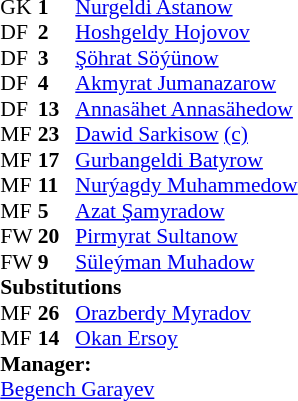<table style="font-size:90%" cellspacing="0" cellpadding="0" align=center>
<tr>
<th width=25></th>
<th width=25></th>
</tr>
<tr>
<td>GK</td>
<td><strong>1</strong></td>
<td> <a href='#'>Nurgeldi Astanow</a></td>
<td></td>
</tr>
<tr>
<td>DF</td>
<td><strong>2</strong></td>
<td> <a href='#'>Hoshgeldy Hojovov</a></td>
</tr>
<tr>
<td>DF</td>
<td><strong>3</strong></td>
<td> <a href='#'>Şöhrat Söýünow</a></td>
</tr>
<tr>
<td>DF</td>
<td><strong>4</strong></td>
<td> <a href='#'>Akmyrat Jumanazarow</a></td>
</tr>
<tr>
<td>DF</td>
<td><strong>13</strong></td>
<td> <a href='#'>Annasähet Annasähedow</a></td>
<td></td>
</tr>
<tr>
<td>MF</td>
<td><strong>23</strong></td>
<td> <a href='#'>Dawid Sarkisow</a> <a href='#'>(c)</a></td>
<td></td>
</tr>
<tr>
<td>MF</td>
<td><strong>17</strong></td>
<td> <a href='#'>Gurbangeldi Batyrow</a></td>
<td></td>
<td></td>
</tr>
<tr>
<td>MF</td>
<td><strong>11</strong></td>
<td> <a href='#'>Nurýagdy Muhammedow</a></td>
</tr>
<tr>
<td>MF</td>
<td><strong>5</strong></td>
<td> <a href='#'>Azat Şamyradow</a></td>
</tr>
<tr>
<td>FW</td>
<td><strong>20</strong></td>
<td> <a href='#'>Pirmyrat Sultanow</a></td>
<td></td>
<td></td>
</tr>
<tr>
<td>FW</td>
<td><strong>9</strong></td>
<td> <a href='#'>Süleýman Muhadow</a></td>
</tr>
<tr>
<td colspan=3><strong>Substitutions</strong></td>
</tr>
<tr>
<td>MF</td>
<td><strong>26</strong></td>
<td> <a href='#'>Orazberdy Myradov</a></td>
<td></td>
<td></td>
</tr>
<tr>
<td>MF</td>
<td><strong>14</strong></td>
<td> <a href='#'>Okan Ersoy</a></td>
<td></td>
<td></td>
</tr>
<tr>
<td colspan=3><strong>Manager:</strong></td>
</tr>
<tr>
<td colspan=4> <a href='#'>Begench Garayev</a></td>
</tr>
</table>
